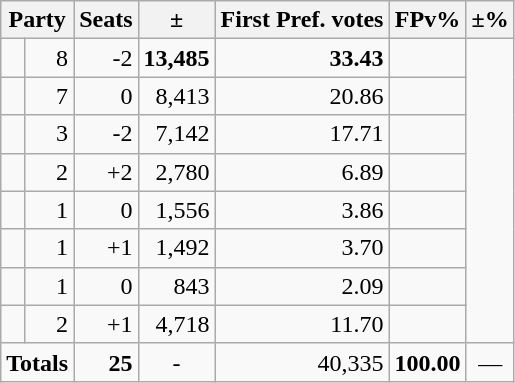<table class=wikitable>
<tr>
<th colspan=2 align=center>Party</th>
<th valign=top>Seats</th>
<th valign=top>±</th>
<th valign=top>First Pref. votes</th>
<th valign=top>FPv%</th>
<th valign=top>±%</th>
</tr>
<tr>
<td></td>
<td align=right>8</td>
<td align=right>-2</td>
<td align=right><strong>13,485</strong></td>
<td align=right><strong>33.43</strong></td>
<td align=right></td>
</tr>
<tr>
<td></td>
<td align=right>7</td>
<td align=right>0</td>
<td align=right>8,413</td>
<td align=right>20.86</td>
<td align=right></td>
</tr>
<tr>
<td></td>
<td align=right>3</td>
<td align=right>-2</td>
<td align=right>7,142</td>
<td align=right>17.71</td>
<td align=right></td>
</tr>
<tr>
<td></td>
<td align=right>2</td>
<td align=right>+2</td>
<td align=right>2,780</td>
<td align=right>6.89</td>
<td align=right></td>
</tr>
<tr>
<td></td>
<td align=right>1</td>
<td align=right>0</td>
<td align=right>1,556</td>
<td align=right>3.86</td>
<td align=right></td>
</tr>
<tr>
<td></td>
<td align=right>1</td>
<td align=right>+1</td>
<td align=right>1,492</td>
<td align=right>3.70</td>
<td align=right></td>
</tr>
<tr>
<td></td>
<td align=right>1</td>
<td align=right>0</td>
<td align=right>843</td>
<td align=right>2.09</td>
<td align=right></td>
</tr>
<tr>
<td></td>
<td align=right>2</td>
<td align=right>+1</td>
<td align=right>4,718</td>
<td align=right>11.70</td>
<td align=right></td>
</tr>
<tr>
<td colspan=2 align=center><strong>Totals</strong></td>
<td align=right><strong>25</strong></td>
<td align=center>-</td>
<td align=right>40,335</td>
<td align=center><strong>100.00</strong></td>
<td align=center>—</td>
</tr>
</table>
